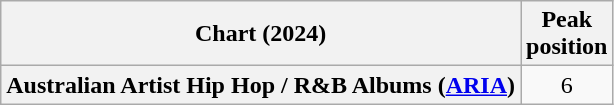<table class="wikitable sortable plainrowheaders" style="text-align:center">
<tr>
<th scope="col">Chart (2024)</th>
<th scope="col">Peak<br>position</th>
</tr>
<tr>
<th scope="row">Australian Artist Hip Hop / R&B Albums (<a href='#'>ARIA</a>)</th>
<td>6</td>
</tr>
</table>
